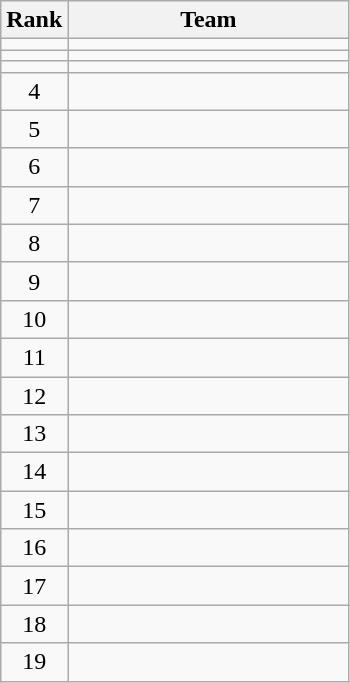<table class=wikitable style="text-align:center;">
<tr>
<th>Rank</th>
<th width=180>Team</th>
</tr>
<tr>
<td></td>
<td align=left></td>
</tr>
<tr>
<td></td>
<td align=left></td>
</tr>
<tr>
<td></td>
<td align=left></td>
</tr>
<tr>
<td>4</td>
<td align=left></td>
</tr>
<tr>
<td>5</td>
<td align=left></td>
</tr>
<tr>
<td>6</td>
<td align=left></td>
</tr>
<tr>
<td>7</td>
<td align=left></td>
</tr>
<tr>
<td>8</td>
<td align=left></td>
</tr>
<tr>
<td>9</td>
<td align=left></td>
</tr>
<tr>
<td>10</td>
<td align=left></td>
</tr>
<tr>
<td>11</td>
<td align=left></td>
</tr>
<tr>
<td>12</td>
<td align=left></td>
</tr>
<tr>
<td>13</td>
<td align=left></td>
</tr>
<tr>
<td>14</td>
<td align=left></td>
</tr>
<tr>
<td>15</td>
<td align=left></td>
</tr>
<tr>
<td>16</td>
<td align=left></td>
</tr>
<tr>
<td>17</td>
<td align=left></td>
</tr>
<tr>
<td>18</td>
<td align=left></td>
</tr>
<tr>
<td>19</td>
<td align=left></td>
</tr>
</table>
